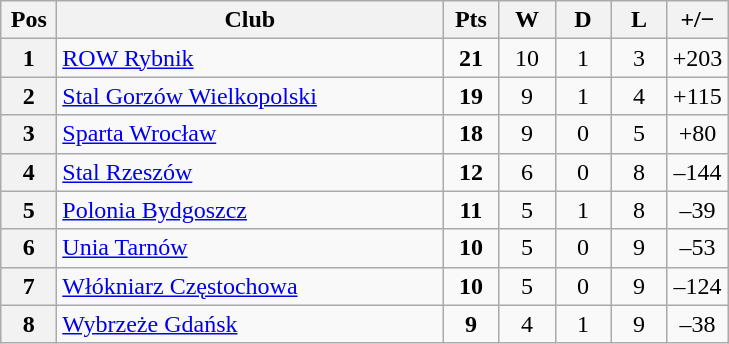<table class="wikitable">
<tr>
<th width=30>Pos</th>
<th width=250>Club</th>
<th width=30>Pts</th>
<th width=30>W</th>
<th width=30>D</th>
<th width=30>L</th>
<th width=30>+/−</th>
</tr>
<tr align=center>
<th>1</th>
<td align=left><a href='#'>ROW Rybnik</a></td>
<td><strong>21</strong></td>
<td>10</td>
<td>1</td>
<td>3</td>
<td>+203</td>
</tr>
<tr align=center>
<th>2</th>
<td align=left><a href='#'>Stal Gorzów Wielkopolski</a></td>
<td><strong>19</strong></td>
<td>9</td>
<td>1</td>
<td>4</td>
<td>+115</td>
</tr>
<tr align=center>
<th>3</th>
<td align=left><a href='#'>Sparta Wrocław</a></td>
<td><strong>18</strong></td>
<td>9</td>
<td>0</td>
<td>5</td>
<td>+80</td>
</tr>
<tr align=center>
<th>4</th>
<td align=left><a href='#'>Stal Rzeszów</a></td>
<td><strong>12</strong></td>
<td>6</td>
<td>0</td>
<td>8</td>
<td>–144</td>
</tr>
<tr align=center>
<th>5</th>
<td align=left><a href='#'>Polonia Bydgoszcz</a></td>
<td><strong>11</strong></td>
<td>5</td>
<td>1</td>
<td>8</td>
<td>–39</td>
</tr>
<tr align=center>
<th>6</th>
<td align=left><a href='#'>Unia Tarnów</a></td>
<td><strong>10</strong></td>
<td>5</td>
<td>0</td>
<td>9</td>
<td>–53</td>
</tr>
<tr align=center>
<th>7</th>
<td align=left><a href='#'>Włókniarz Częstochowa</a></td>
<td><strong>10</strong></td>
<td>5</td>
<td>0</td>
<td>9</td>
<td>–124</td>
</tr>
<tr align=center>
<th>8</th>
<td align=left><a href='#'>Wybrzeże Gdańsk</a></td>
<td><strong>9</strong></td>
<td>4</td>
<td>1</td>
<td>9</td>
<td>–38</td>
</tr>
</table>
